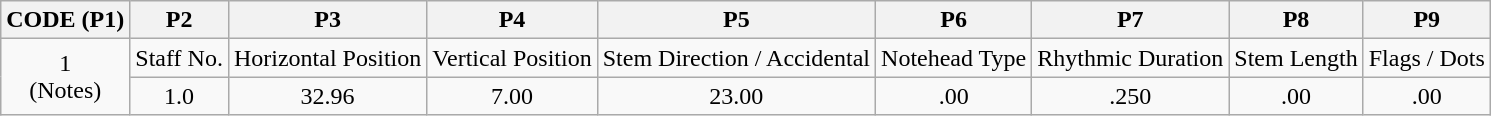<table class="wikitable" style="text-align: center">
<tr>
<th>CODE (P1)</th>
<th>P2</th>
<th>P3</th>
<th>P4</th>
<th>P5</th>
<th>P6</th>
<th>P7</th>
<th>P8</th>
<th>P9</th>
</tr>
<tr>
<td rowspan="2">1<br>(Notes)</td>
<td>Staff No.</td>
<td>Horizontal Position</td>
<td>Vertical Position</td>
<td>Stem Direction / Accidental</td>
<td>Notehead Type</td>
<td>Rhythmic Duration</td>
<td>Stem Length</td>
<td>Flags / Dots</td>
</tr>
<tr>
<td>1.0</td>
<td>32.96</td>
<td>7.00</td>
<td>23.00</td>
<td>.00</td>
<td>.250</td>
<td>.00</td>
<td>.00</td>
</tr>
</table>
